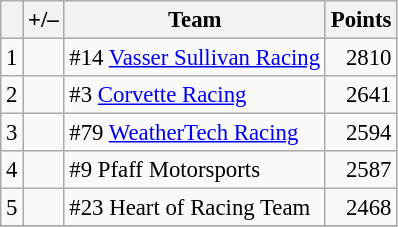<table class="wikitable" style="font-size: 95%;">
<tr>
<th scope="col"></th>
<th scope="col">+/–</th>
<th scope="col">Team</th>
<th scope="col">Points</th>
</tr>
<tr>
<td align=center>1</td>
<td align="left"></td>
<td> #14 <a href='#'>Vasser Sullivan Racing</a></td>
<td align=right>2810</td>
</tr>
<tr>
<td align=center>2</td>
<td align="left"></td>
<td> #3 <a href='#'>Corvette Racing</a></td>
<td align=right>2641</td>
</tr>
<tr>
<td align=center>3</td>
<td align="left"></td>
<td> #79 <a href='#'>WeatherTech Racing</a></td>
<td align=right>2594</td>
</tr>
<tr>
<td align=center>4</td>
<td align="left"></td>
<td> #9 Pfaff Motorsports</td>
<td align=right>2587</td>
</tr>
<tr>
<td align=center>5</td>
<td align="left"></td>
<td> #23 Heart of Racing Team</td>
<td align=right>2468</td>
</tr>
<tr>
</tr>
</table>
